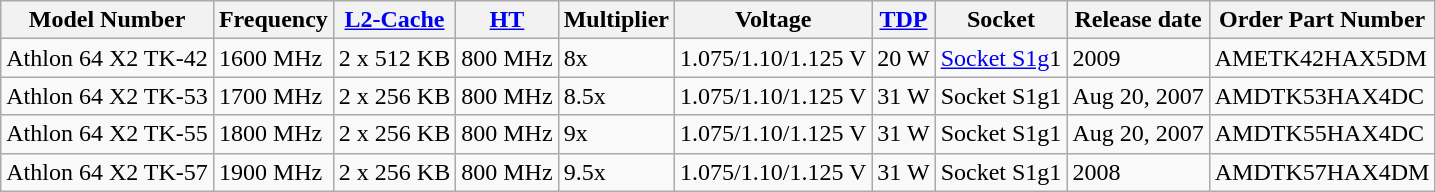<table class="wikitable">
<tr>
<th>Model Number</th>
<th>Frequency</th>
<th><a href='#'>L2-Cache</a></th>
<th><a href='#'>HT</a></th>
<th>Multiplier</th>
<th>Voltage</th>
<th><a href='#'>TDP</a></th>
<th>Socket</th>
<th>Release date</th>
<th>Order Part Number</th>
</tr>
<tr>
<td>Athlon 64 X2 TK-42</td>
<td>1600 MHz</td>
<td>2 x 512 KB</td>
<td>800 MHz</td>
<td>8x</td>
<td>1.075/1.10/1.125 V</td>
<td>20 W</td>
<td><a href='#'>Socket S1g</a>1</td>
<td>2009</td>
<td>AMETK42HAX5DM</td>
</tr>
<tr>
<td>Athlon 64 X2 TK-53</td>
<td>1700 MHz</td>
<td>2 x 256 KB</td>
<td>800 MHz</td>
<td>8.5x</td>
<td>1.075/1.10/1.125 V</td>
<td>31 W</td>
<td>Socket S1g1</td>
<td>Aug 20, 2007</td>
<td>AMDTK53HAX4DC</td>
</tr>
<tr>
<td>Athlon 64 X2 TK-55</td>
<td>1800 MHz</td>
<td>2 x 256 KB</td>
<td>800 MHz</td>
<td>9x</td>
<td>1.075/1.10/1.125 V</td>
<td>31 W</td>
<td>Socket S1g1</td>
<td>Aug 20, 2007</td>
<td>AMDTK55HAX4DC</td>
</tr>
<tr>
<td>Athlon 64 X2 TK-57</td>
<td>1900 MHz</td>
<td>2 x 256 KB</td>
<td>800 MHz</td>
<td>9.5x</td>
<td>1.075/1.10/1.125 V</td>
<td>31 W</td>
<td>Socket S1g1</td>
<td>2008</td>
<td>AMDTK57HAX4DM</td>
</tr>
</table>
